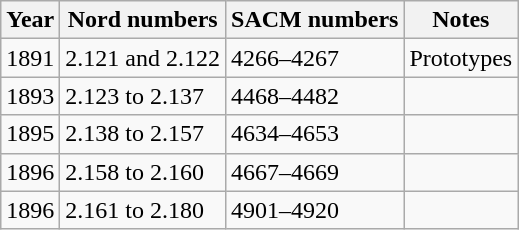<table class=wikitable>
<tr>
<th>Year</th>
<th>Nord numbers</th>
<th>SACM numbers</th>
<th>Notes</th>
</tr>
<tr>
<td>1891</td>
<td>2.121 and 2.122</td>
<td>4266–4267</td>
<td>Prototypes</td>
</tr>
<tr>
<td>1893</td>
<td>2.123 to 2.137</td>
<td>4468–4482</td>
<td></td>
</tr>
<tr>
<td>1895</td>
<td>2.138 to 2.157</td>
<td>4634–4653</td>
<td></td>
</tr>
<tr>
<td>1896</td>
<td>2.158 to 2.160</td>
<td>4667–4669</td>
<td></td>
</tr>
<tr>
<td>1896</td>
<td>2.161 to 2.180</td>
<td>4901–4920</td>
<td></td>
</tr>
</table>
